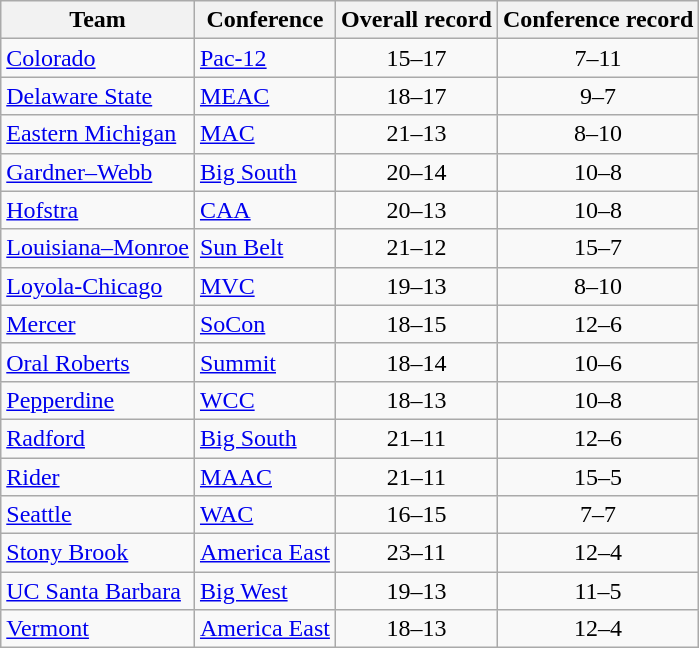<table class="wikitable sortable" style="text-align:center">
<tr>
<th>Team</th>
<th>Conference</th>
<th>Overall record</th>
<th>Conference record</th>
</tr>
<tr>
<td align=left><a href='#'>Colorado</a></td>
<td align=left><a href='#'>Pac-12</a></td>
<td>15–17</td>
<td>7–11</td>
</tr>
<tr>
<td align=left><a href='#'>Delaware State</a></td>
<td align=left><a href='#'>MEAC</a></td>
<td>18–17</td>
<td>9–7</td>
</tr>
<tr>
<td align=left><a href='#'>Eastern Michigan</a></td>
<td align=left><a href='#'>MAC</a></td>
<td>21–13</td>
<td>8–10</td>
</tr>
<tr>
<td align=left><a href='#'>Gardner–Webb</a></td>
<td align=left><a href='#'>Big South</a></td>
<td>20–14</td>
<td>10–8</td>
</tr>
<tr>
<td align=left><a href='#'>Hofstra</a></td>
<td align=left><a href='#'>CAA</a></td>
<td>20–13</td>
<td>10–8</td>
</tr>
<tr>
<td align=left><a href='#'>Louisiana–Monroe</a></td>
<td align=left><a href='#'>Sun Belt</a></td>
<td>21–12</td>
<td>15–7</td>
</tr>
<tr>
<td align=left><a href='#'>Loyola-Chicago</a></td>
<td align=left><a href='#'>MVC</a></td>
<td>19–13</td>
<td>8–10</td>
</tr>
<tr>
<td align=left><a href='#'>Mercer</a></td>
<td align=left><a href='#'>SoCon</a></td>
<td>18–15</td>
<td>12–6</td>
</tr>
<tr>
<td align=left><a href='#'>Oral Roberts</a></td>
<td align=left><a href='#'>Summit</a></td>
<td>18–14</td>
<td>10–6</td>
</tr>
<tr>
<td align=left><a href='#'>Pepperdine</a></td>
<td align=left><a href='#'>WCC</a></td>
<td>18–13</td>
<td>10–8</td>
</tr>
<tr>
<td align=left><a href='#'>Radford</a></td>
<td align=left><a href='#'>Big South</a></td>
<td>21–11</td>
<td>12–6</td>
</tr>
<tr>
<td align=left><a href='#'>Rider</a></td>
<td align=left><a href='#'>MAAC</a></td>
<td>21–11</td>
<td>15–5</td>
</tr>
<tr>
<td align=left><a href='#'>Seattle</a></td>
<td align=left><a href='#'>WAC</a></td>
<td>16–15</td>
<td>7–7</td>
</tr>
<tr>
<td align=left><a href='#'>Stony Brook</a></td>
<td align=left><a href='#'>America East</a></td>
<td>23–11</td>
<td>12–4</td>
</tr>
<tr>
<td align=left><a href='#'>UC Santa Barbara</a></td>
<td align=left><a href='#'>Big West</a></td>
<td>19–13</td>
<td>11–5</td>
</tr>
<tr>
<td align=left><a href='#'>Vermont</a></td>
<td align=left><a href='#'>America East</a></td>
<td>18–13</td>
<td>12–4</td>
</tr>
</table>
